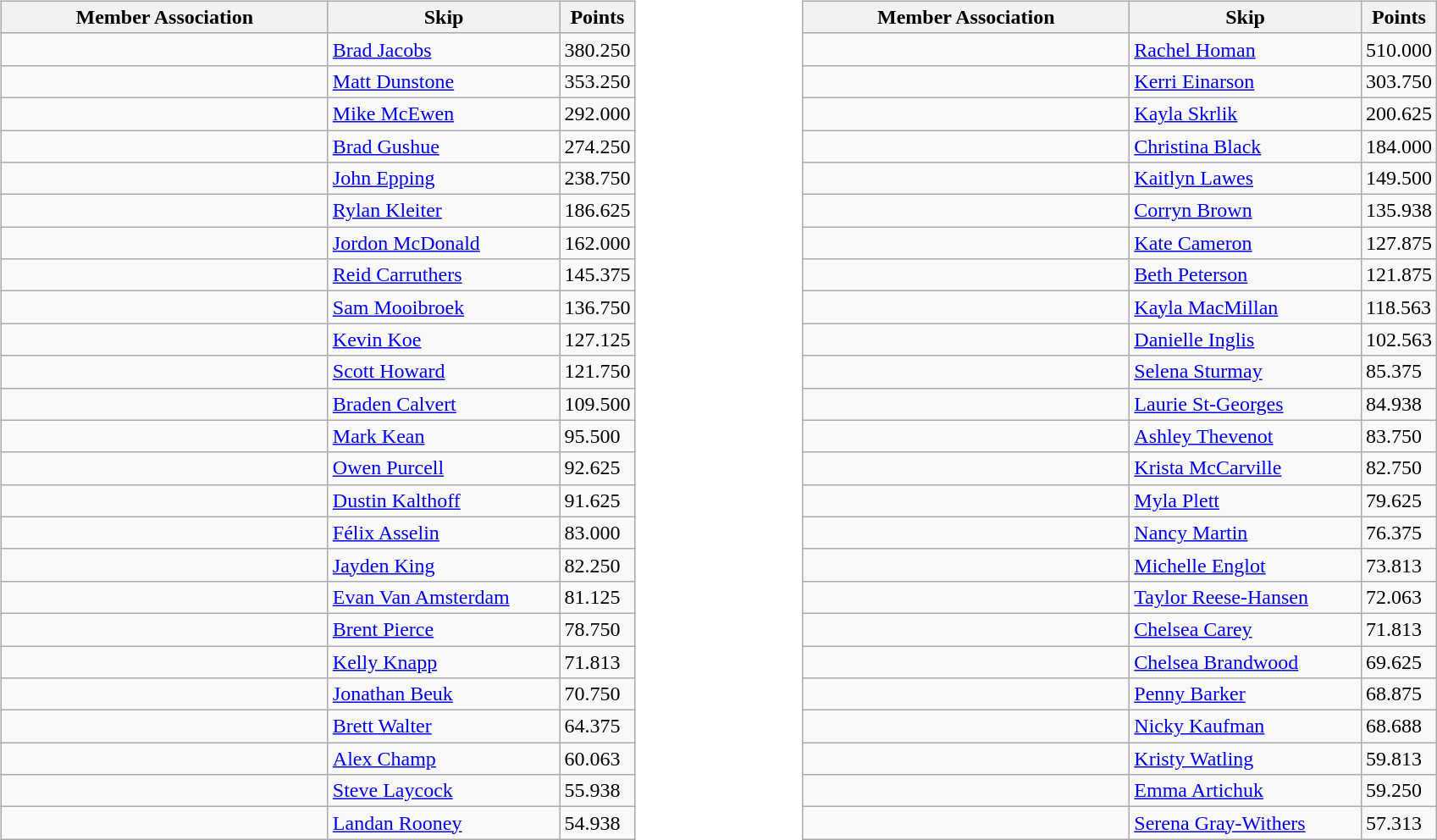<table>
<tr>
<td width=20% valign="top"><br><table class=wikitable>
<tr>
<th width=250>Member Association</th>
<th width=175>Skip</th>
<th width=50>Points</th>
</tr>
<tr>
<td></td>
<td><a href='#'>Brad Jacobs</a></td>
<td>380.250</td>
</tr>
<tr>
<td></td>
<td><a href='#'>Matt Dunstone</a></td>
<td>353.250</td>
</tr>
<tr>
<td></td>
<td><a href='#'>Mike McEwen</a></td>
<td>292.000</td>
</tr>
<tr>
<td></td>
<td><a href='#'>Brad Gushue</a></td>
<td>274.250</td>
</tr>
<tr>
<td></td>
<td><a href='#'>John Epping</a></td>
<td>238.750</td>
</tr>
<tr>
<td></td>
<td><a href='#'>Rylan Kleiter</a></td>
<td>186.625</td>
</tr>
<tr>
<td></td>
<td><a href='#'>Jordon McDonald</a></td>
<td>162.000</td>
</tr>
<tr>
<td></td>
<td><a href='#'>Reid Carruthers</a></td>
<td>145.375</td>
</tr>
<tr>
<td></td>
<td><a href='#'>Sam Mooibroek</a></td>
<td>136.750</td>
</tr>
<tr>
<td></td>
<td><a href='#'>Kevin Koe</a></td>
<td>127.125</td>
</tr>
<tr>
<td></td>
<td><a href='#'>Scott Howard</a></td>
<td>121.750</td>
</tr>
<tr>
<td></td>
<td><a href='#'>Braden Calvert</a></td>
<td>109.500</td>
</tr>
<tr>
<td></td>
<td><a href='#'>Mark Kean</a></td>
<td>95.500</td>
</tr>
<tr>
<td></td>
<td><a href='#'>Owen Purcell</a></td>
<td>92.625</td>
</tr>
<tr>
<td></td>
<td><a href='#'>Dustin Kalthoff</a></td>
<td>91.625</td>
</tr>
<tr>
<td></td>
<td><a href='#'>Félix Asselin</a></td>
<td>83.000</td>
</tr>
<tr>
<td></td>
<td><a href='#'>Jayden King</a></td>
<td>82.250</td>
</tr>
<tr>
<td></td>
<td><a href='#'>Evan Van Amsterdam</a></td>
<td>81.125</td>
</tr>
<tr>
<td></td>
<td><a href='#'>Brent Pierce</a></td>
<td>78.750</td>
</tr>
<tr>
<td></td>
<td><a href='#'>Kelly Knapp</a></td>
<td>71.813</td>
</tr>
<tr>
<td></td>
<td><a href='#'>Jonathan Beuk</a></td>
<td>70.750</td>
</tr>
<tr>
<td></td>
<td><a href='#'>Brett Walter</a></td>
<td>64.375</td>
</tr>
<tr>
<td></td>
<td><a href='#'>Alex Champ</a></td>
<td>60.063</td>
</tr>
<tr>
<td></td>
<td><a href='#'>Steve Laycock</a></td>
<td>55.938</td>
</tr>
<tr>
<td></td>
<td><a href='#'>Landan Rooney</a></td>
<td>54.938</td>
</tr>
</table>
</td>
<td width=20% valign="top"><br><table class=wikitable>
<tr>
<th width=250>Member Association</th>
<th width=175>Skip</th>
<th width=50>Points</th>
</tr>
<tr>
<td></td>
<td><a href='#'>Rachel Homan</a></td>
<td>510.000</td>
</tr>
<tr>
<td></td>
<td><a href='#'>Kerri Einarson</a></td>
<td>303.750</td>
</tr>
<tr>
<td></td>
<td><a href='#'>Kayla Skrlik</a></td>
<td>200.625</td>
</tr>
<tr>
<td></td>
<td><a href='#'>Christina Black</a></td>
<td>184.000</td>
</tr>
<tr>
<td></td>
<td><a href='#'>Kaitlyn Lawes</a></td>
<td>149.500</td>
</tr>
<tr>
<td></td>
<td><a href='#'>Corryn Brown</a></td>
<td>135.938</td>
</tr>
<tr>
<td></td>
<td><a href='#'>Kate Cameron</a></td>
<td>127.875</td>
</tr>
<tr>
<td></td>
<td><a href='#'>Beth Peterson</a></td>
<td>121.875</td>
</tr>
<tr>
<td></td>
<td><a href='#'>Kayla MacMillan</a></td>
<td>118.563</td>
</tr>
<tr>
<td></td>
<td><a href='#'>Danielle Inglis</a></td>
<td>102.563</td>
</tr>
<tr>
<td></td>
<td><a href='#'>Selena Sturmay</a></td>
<td>85.375</td>
</tr>
<tr>
<td></td>
<td><a href='#'>Laurie St-Georges</a></td>
<td>84.938</td>
</tr>
<tr>
<td></td>
<td><a href='#'>Ashley Thevenot</a></td>
<td>83.750</td>
</tr>
<tr>
<td></td>
<td><a href='#'>Krista McCarville</a></td>
<td>82.750</td>
</tr>
<tr>
<td></td>
<td><a href='#'>Myla Plett</a></td>
<td>79.625</td>
</tr>
<tr>
<td></td>
<td><a href='#'>Nancy Martin</a></td>
<td>76.375</td>
</tr>
<tr>
<td></td>
<td><a href='#'>Michelle Englot</a></td>
<td>73.813</td>
</tr>
<tr>
<td></td>
<td><a href='#'>Taylor Reese-Hansen</a></td>
<td>72.063</td>
</tr>
<tr>
<td></td>
<td><a href='#'>Chelsea Carey</a></td>
<td>71.813</td>
</tr>
<tr>
<td></td>
<td><a href='#'>Chelsea Brandwood</a></td>
<td>69.625</td>
</tr>
<tr>
<td></td>
<td><a href='#'>Penny Barker</a></td>
<td>68.875</td>
</tr>
<tr>
<td></td>
<td><a href='#'>Nicky Kaufman</a></td>
<td>68.688</td>
</tr>
<tr>
<td></td>
<td><a href='#'>Kristy Watling</a></td>
<td>59.813</td>
</tr>
<tr>
<td></td>
<td><a href='#'>Emma Artichuk</a></td>
<td>59.250</td>
</tr>
<tr>
<td></td>
<td><a href='#'>Serena Gray-Withers</a></td>
<td>57.313</td>
</tr>
</table>
</td>
</tr>
</table>
